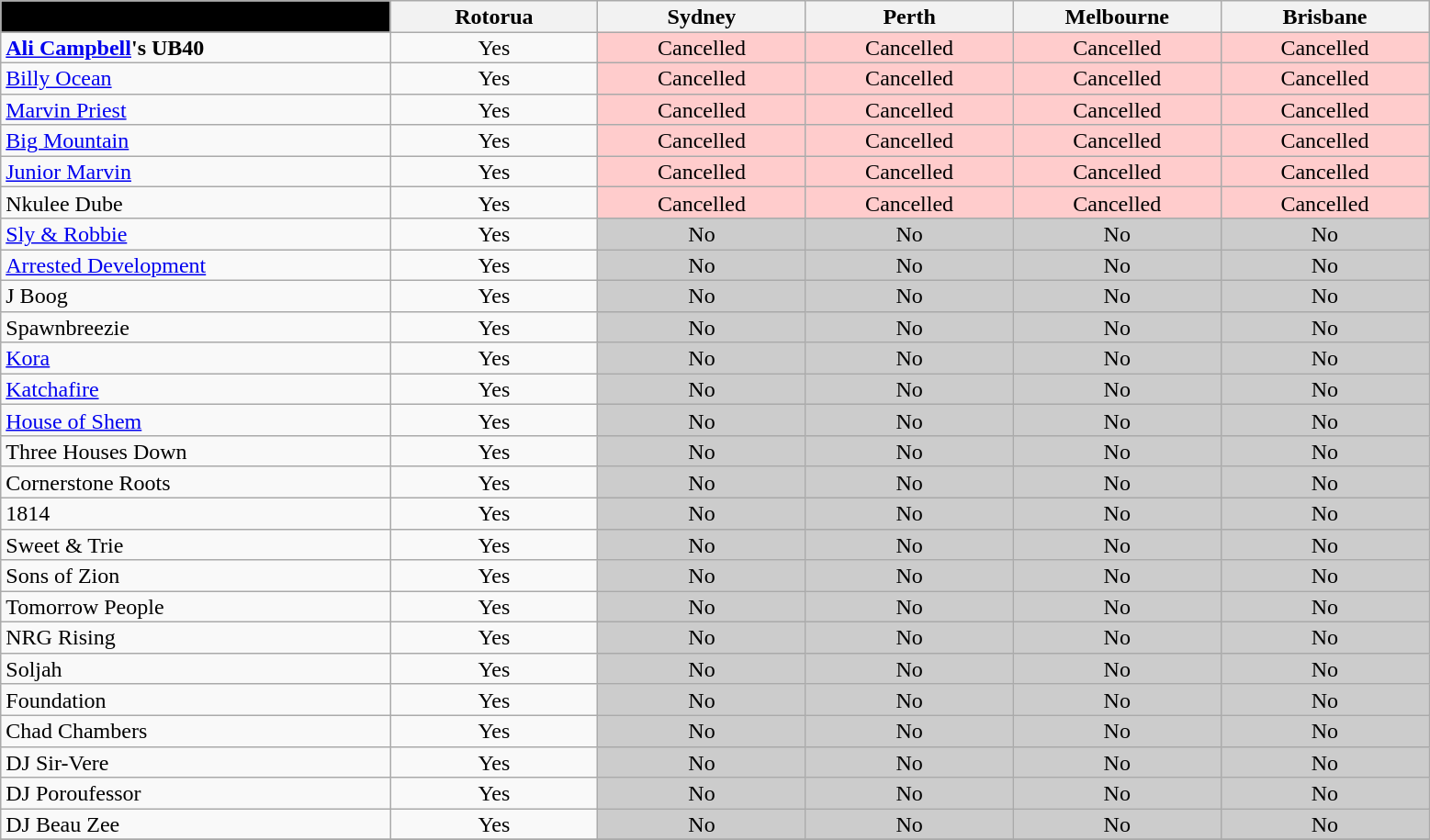<table class="wikitable sortable" style="line-height:0.95em;">
<tr>
<th style="background:#000; width:15%;"> </th>
<th width=8%>Rotorua</th>
<th width=8%>Sydney</th>
<th width=8%>Perth</th>
<th width=8%>Melbourne</th>
<th width=8%>Brisbane</th>
</tr>
<tr align=center>
<td align=left><strong><a href='#'>Ali Campbell</a>'s UB40</strong></td>
<td>Yes</td>
<td style="background:#fcc;">Cancelled</td>
<td style="background:#fcc;">Cancelled</td>
<td style="background:#fcc;">Cancelled</td>
<td style="background:#fcc;">Cancelled</td>
</tr>
<tr align=center>
<td align=left><a href='#'>Billy Ocean</a></td>
<td>Yes</td>
<td style="background:#fcc;">Cancelled</td>
<td style="background:#fcc;">Cancelled</td>
<td style="background:#fcc;">Cancelled</td>
<td style="background:#fcc;">Cancelled</td>
</tr>
<tr align=center>
<td align=left><a href='#'>Marvin Priest</a></td>
<td>Yes</td>
<td style="background:#fcc;">Cancelled</td>
<td style="background:#fcc;">Cancelled</td>
<td style="background:#fcc;">Cancelled</td>
<td style="background:#fcc;">Cancelled</td>
</tr>
<tr align=center>
<td align=left><a href='#'>Big Mountain</a></td>
<td>Yes</td>
<td style="background:#fcc;">Cancelled</td>
<td style="background:#fcc;">Cancelled</td>
<td style="background:#fcc;">Cancelled</td>
<td style="background:#fcc;">Cancelled</td>
</tr>
<tr align=center>
<td align=left><a href='#'>Junior Marvin</a></td>
<td>Yes</td>
<td style="background:#fcc;">Cancelled</td>
<td style="background:#fcc;">Cancelled</td>
<td style="background:#fcc;">Cancelled</td>
<td style="background:#fcc;">Cancelled</td>
</tr>
<tr align=center>
<td align=left>Nkulee Dube</td>
<td>Yes</td>
<td style="background:#fcc;">Cancelled</td>
<td style="background:#fcc;">Cancelled</td>
<td style="background:#fcc;">Cancelled</td>
<td style="background:#fcc;">Cancelled</td>
</tr>
<tr align=center>
<td align=left><a href='#'>Sly & Robbie</a></td>
<td>Yes</td>
<td style="background:#ccc;">No</td>
<td style="background:#ccc;">No</td>
<td style="background:#ccc;">No</td>
<td style="background:#ccc;">No</td>
</tr>
<tr align=center>
<td align=left><a href='#'>Arrested Development</a></td>
<td>Yes</td>
<td style="background:#ccc;">No</td>
<td style="background:#ccc;">No</td>
<td style="background:#ccc;">No</td>
<td style="background:#ccc;">No</td>
</tr>
<tr align=center>
<td align=left>J Boog</td>
<td>Yes</td>
<td style="background:#ccc;">No</td>
<td style="background:#ccc;">No</td>
<td style="background:#ccc;">No</td>
<td style="background:#ccc;">No</td>
</tr>
<tr align=center>
<td align=left>Spawnbreezie</td>
<td>Yes</td>
<td style="background:#ccc;">No</td>
<td style="background:#ccc;">No</td>
<td style="background:#ccc;">No</td>
<td style="background:#ccc;">No</td>
</tr>
<tr align=center>
<td align=left><a href='#'>Kora</a></td>
<td>Yes</td>
<td style="background:#ccc;">No</td>
<td style="background:#ccc;">No</td>
<td style="background:#ccc;">No</td>
<td style="background:#ccc;">No</td>
</tr>
<tr align=center>
<td align=left><a href='#'>Katchafire</a></td>
<td>Yes</td>
<td style="background:#ccc;">No</td>
<td style="background:#ccc;">No</td>
<td style="background:#ccc;">No</td>
<td style="background:#ccc;">No</td>
</tr>
<tr align=center>
<td align=left><a href='#'>House of Shem</a></td>
<td>Yes</td>
<td style="background:#ccc;">No</td>
<td style="background:#ccc;">No</td>
<td style="background:#ccc;">No</td>
<td style="background:#ccc;">No</td>
</tr>
<tr align=center>
<td align=left>Three Houses Down</td>
<td>Yes</td>
<td style="background:#ccc;">No</td>
<td style="background:#ccc;">No</td>
<td style="background:#ccc;">No</td>
<td style="background:#ccc;">No</td>
</tr>
<tr align=center>
<td align=left>Cornerstone Roots</td>
<td>Yes</td>
<td style="background:#ccc;">No</td>
<td style="background:#ccc;">No</td>
<td style="background:#ccc;">No</td>
<td style="background:#ccc;">No</td>
</tr>
<tr align=center>
<td align=left>1814</td>
<td>Yes</td>
<td style="background:#ccc;">No</td>
<td style="background:#ccc;">No</td>
<td style="background:#ccc;">No</td>
<td style="background:#ccc;">No</td>
</tr>
<tr align=center>
<td align=left>Sweet & Trie</td>
<td>Yes</td>
<td style="background:#ccc;">No</td>
<td style="background:#ccc;">No</td>
<td style="background:#ccc;">No</td>
<td style="background:#ccc;">No</td>
</tr>
<tr align=center>
<td align=left>Sons of Zion</td>
<td>Yes</td>
<td style="background:#ccc;">No</td>
<td style="background:#ccc;">No</td>
<td style="background:#ccc;">No</td>
<td style="background:#ccc;">No</td>
</tr>
<tr align=center>
<td align=left>Tomorrow People</td>
<td>Yes</td>
<td style="background:#ccc;">No</td>
<td style="background:#ccc;">No</td>
<td style="background:#ccc;">No</td>
<td style="background:#ccc;">No</td>
</tr>
<tr align=center>
<td align=left>NRG Rising</td>
<td>Yes</td>
<td style="background:#ccc;">No</td>
<td style="background:#ccc;">No</td>
<td style="background:#ccc;">No</td>
<td style="background:#ccc;">No</td>
</tr>
<tr align=center>
<td align=left>Soljah</td>
<td>Yes</td>
<td style="background:#ccc;">No</td>
<td style="background:#ccc;">No</td>
<td style="background:#ccc;">No</td>
<td style="background:#ccc;">No</td>
</tr>
<tr align=center>
<td align=left>Foundation</td>
<td>Yes</td>
<td style="background:#ccc;">No</td>
<td style="background:#ccc;">No</td>
<td style="background:#ccc;">No</td>
<td style="background:#ccc;">No</td>
</tr>
<tr align=center>
<td align=left>Chad Chambers</td>
<td>Yes</td>
<td style="background:#ccc;">No</td>
<td style="background:#ccc;">No</td>
<td style="background:#ccc;">No</td>
<td style="background:#ccc;">No</td>
</tr>
<tr align=center>
<td align=left>DJ Sir-Vere</td>
<td>Yes</td>
<td style="background:#ccc;">No</td>
<td style="background:#ccc;">No</td>
<td style="background:#ccc;">No</td>
<td style="background:#ccc;">No</td>
</tr>
<tr align=center>
<td align=left>DJ Poroufessor</td>
<td>Yes</td>
<td style="background:#ccc;">No</td>
<td style="background:#ccc;">No</td>
<td style="background:#ccc;">No</td>
<td style="background:#ccc;">No</td>
</tr>
<tr align=center>
<td align=left>DJ Beau Zee</td>
<td>Yes</td>
<td style="background:#ccc;">No</td>
<td style="background:#ccc;">No</td>
<td style="background:#ccc;">No</td>
<td style="background:#ccc;">No</td>
</tr>
<tr align=center>
</tr>
</table>
